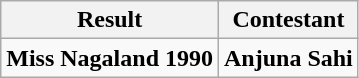<table class="wikitable">
<tr>
<th>Result</th>
<th>Contestant</th>
</tr>
<tr>
<td><strong>Miss Nagaland 1990</strong></td>
<td><strong>Anjuna Sahi</strong></td>
</tr>
</table>
